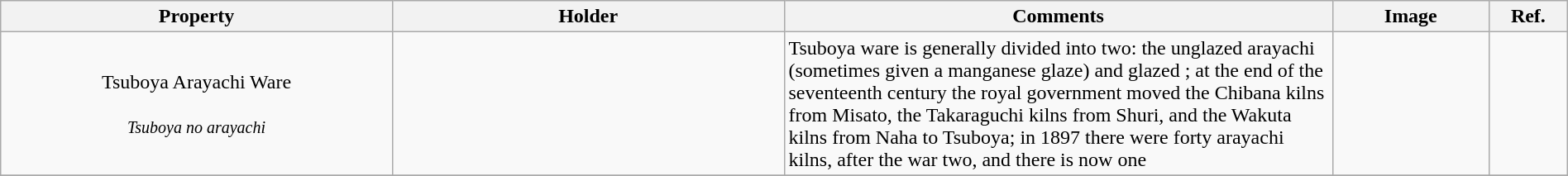<table class="wikitable sortable"  style="width:100%;">
<tr>
<th width="25%" align="left">Property</th>
<th width="25%" align="left">Holder</th>
<th width="35%" align="left" class="unsortable">Comments</th>
<th width="10%" align="left" class="unsortable">Image</th>
<th width="5%" align="left" class="unsortable">Ref.</th>
</tr>
<tr>
<td align="center">Tsuboya Arayachi Ware<br><br><small><em>Tsuboya no arayachi</em></small></td>
<td></td>
<td>Tsuboya ware is generally divided into two: the unglazed arayachi (sometimes given a manganese glaze) and glazed ; at the end of the seventeenth century the royal government moved the Chibana kilns from Misato, the Takaraguchi kilns from Shuri, and the Wakuta kilns from Naha to Tsuboya; in 1897 there were forty arayachi kilns, after the war two, and there is now one</td>
<td></td>
<td></td>
</tr>
<tr>
</tr>
</table>
